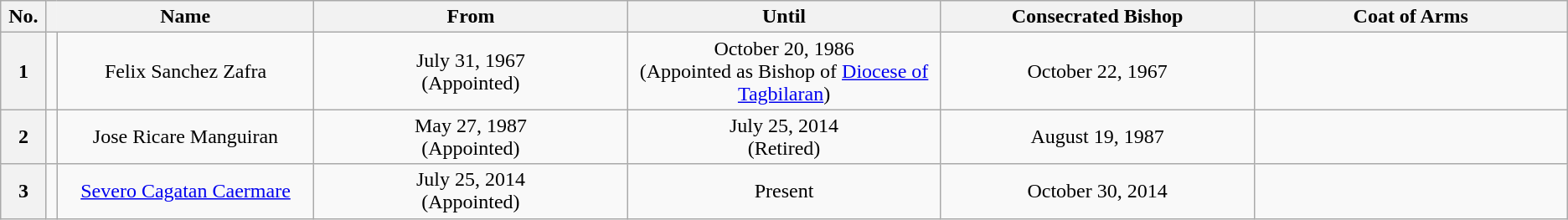<table class="wikitable" style="text-align:center;">
<tr>
<th scope="col">No.</th>
<th scope="col" style="border-right:none;"></th>
<th scope="col" style="border-left:none;">Name</th>
<th scope="col" style="width:20%;">From</th>
<th scope="col" style="width:20%;">Until</th>
<th scope="col" style="width:20%;">Consecrated Bishop</th>
<th scope="col" style="width:20%;">Coat of Arms</th>
</tr>
<tr>
<th scope="row">1</th>
<td></td>
<td>Felix Sanchez Zafra</td>
<td>July 31, 1967<br>(Appointed)</td>
<td>October 20, 1986<br>(Appointed as Bishop of <a href='#'>Diocese of Tagbilaran</a>)</td>
<td>October 22, 1967</td>
<td></td>
</tr>
<tr>
<th scope="row">2</th>
<td></td>
<td>Jose Ricare Manguiran</td>
<td>May 27, 1987<br>(Appointed)</td>
<td>July 25, 2014<br>(Retired)</td>
<td>August 19, 1987</td>
<td></td>
</tr>
<tr>
<th scope="row">3</th>
<td></td>
<td><a href='#'>Severo Cagatan Caermare</a></td>
<td>July 25, 2014<br>(Appointed)</td>
<td>Present</td>
<td>October 30, 2014</td>
<td></td>
</tr>
</table>
